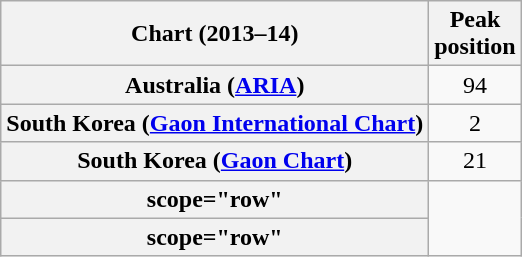<table class="wikitable sortable plainrowheaders">
<tr>
<th>Chart (2013–14)</th>
<th>Peak<br>position</th>
</tr>
<tr>
<th scope="row">Australia (<a href='#'>ARIA</a>)</th>
<td style="text-align:center;">94</td>
</tr>
<tr>
<th scope="row">South Korea (<a href='#'>Gaon International Chart</a>)</th>
<td style="text-align:center;">2</td>
</tr>
<tr>
<th scope="row">South Korea (<a href='#'>Gaon Chart</a>)</th>
<td style="text-align:center;">21</td>
</tr>
<tr>
<th>scope="row"</th>
</tr>
<tr>
<th>scope="row"</th>
</tr>
</table>
